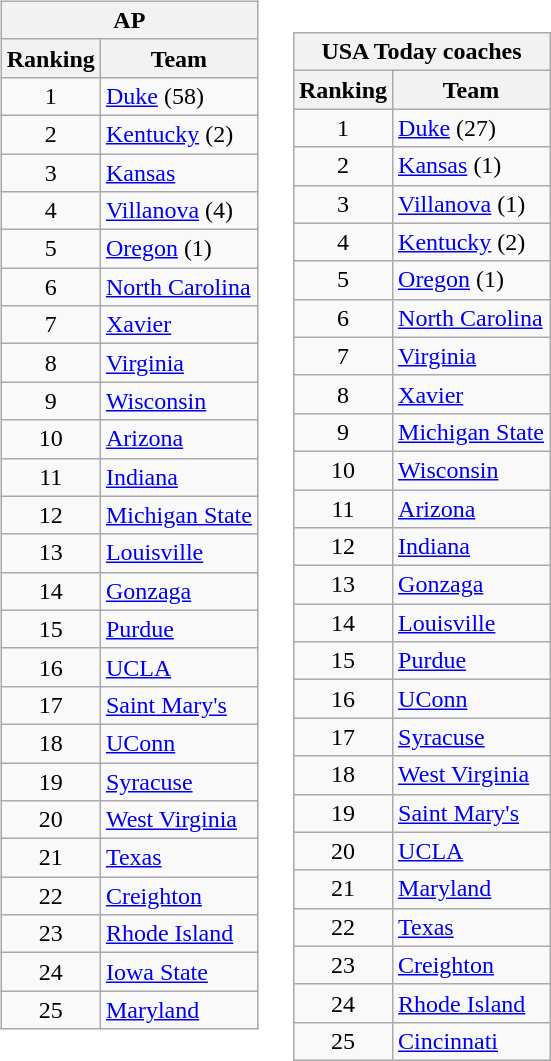<table>
<tr style="vertical-align:top;">
<td><br><table class="wikitable" style="text-align:center;">
<tr>
<th colspan=2><strong>AP</strong></th>
</tr>
<tr>
<th>Ranking</th>
<th>Team</th>
</tr>
<tr>
<td>1</td>
<td align=left><a href='#'>Duke</a> (58)</td>
</tr>
<tr>
<td>2</td>
<td align=left><a href='#'>Kentucky</a> (2)</td>
</tr>
<tr>
<td>3</td>
<td align=left><a href='#'>Kansas</a></td>
</tr>
<tr>
<td>4</td>
<td align=left><a href='#'>Villanova</a> (4)</td>
</tr>
<tr>
<td>5</td>
<td align=left><a href='#'>Oregon</a> (1)</td>
</tr>
<tr>
<td>6</td>
<td align=left><a href='#'>North Carolina</a></td>
</tr>
<tr>
<td>7</td>
<td align=left><a href='#'>Xavier</a></td>
</tr>
<tr>
<td>8</td>
<td align=left><a href='#'>Virginia</a></td>
</tr>
<tr>
<td>9</td>
<td align=left><a href='#'>Wisconsin</a></td>
</tr>
<tr>
<td>10</td>
<td align=left><a href='#'>Arizona</a></td>
</tr>
<tr>
<td>11</td>
<td align=left><a href='#'>Indiana</a></td>
</tr>
<tr>
<td>12</td>
<td align=left><a href='#'>Michigan State</a></td>
</tr>
<tr>
<td>13</td>
<td align=left><a href='#'>Louisville</a></td>
</tr>
<tr>
<td>14</td>
<td align=left><a href='#'>Gonzaga</a></td>
</tr>
<tr>
<td>15</td>
<td align=left><a href='#'>Purdue</a></td>
</tr>
<tr>
<td>16</td>
<td align=left><a href='#'>UCLA</a></td>
</tr>
<tr>
<td>17</td>
<td align=left><a href='#'>Saint Mary's</a></td>
</tr>
<tr>
<td>18</td>
<td align=left><a href='#'>UConn</a></td>
</tr>
<tr>
<td>19</td>
<td align=left><a href='#'>Syracuse</a></td>
</tr>
<tr>
<td>20</td>
<td align=left><a href='#'>West Virginia</a></td>
</tr>
<tr>
<td>21</td>
<td align=left><a href='#'>Texas</a></td>
</tr>
<tr>
<td>22</td>
<td align=left><a href='#'>Creighton</a></td>
</tr>
<tr>
<td>23</td>
<td align=left><a href='#'>Rhode Island</a></td>
</tr>
<tr>
<td>24</td>
<td align=left><a href='#'>Iowa State</a></td>
</tr>
<tr>
<td>25</td>
<td align=left><a href='#'>Maryland</a></td>
</tr>
</table>
</td>
<td><br><table>
<tr style="vertical-align:top;">
<td><br><table class="wikitable" style="text-align:center;">
<tr>
<th colspan=2><strong>USA Today coaches</strong></th>
</tr>
<tr>
<th>Ranking</th>
<th>Team</th>
</tr>
<tr>
<td>1</td>
<td align=left><a href='#'>Duke</a> (27)</td>
</tr>
<tr>
<td>2</td>
<td align=left><a href='#'>Kansas</a> (1)</td>
</tr>
<tr>
<td>3</td>
<td align=left><a href='#'>Villanova</a> (1)</td>
</tr>
<tr>
<td>4</td>
<td align=left><a href='#'>Kentucky</a> (2)</td>
</tr>
<tr>
<td>5</td>
<td align=left><a href='#'>Oregon</a> (1)</td>
</tr>
<tr>
<td>6</td>
<td align=left><a href='#'>North Carolina</a></td>
</tr>
<tr>
<td>7</td>
<td align=left><a href='#'>Virginia</a></td>
</tr>
<tr>
<td>8</td>
<td align=left><a href='#'>Xavier</a></td>
</tr>
<tr>
<td>9</td>
<td align=left><a href='#'>Michigan State</a></td>
</tr>
<tr>
<td>10</td>
<td align=left><a href='#'>Wisconsin</a></td>
</tr>
<tr>
<td>11</td>
<td align=left><a href='#'>Arizona</a></td>
</tr>
<tr>
<td>12</td>
<td align=left><a href='#'>Indiana</a></td>
</tr>
<tr>
<td>13</td>
<td align=left><a href='#'>Gonzaga</a></td>
</tr>
<tr>
<td>14</td>
<td align=left><a href='#'>Louisville</a></td>
</tr>
<tr>
<td>15</td>
<td align=left><a href='#'>Purdue</a></td>
</tr>
<tr>
<td>16</td>
<td align=left><a href='#'>UConn</a></td>
</tr>
<tr>
<td>17</td>
<td align=left><a href='#'>Syracuse</a></td>
</tr>
<tr>
<td>18</td>
<td align=left><a href='#'>West Virginia</a></td>
</tr>
<tr>
<td>19</td>
<td align=left><a href='#'>Saint Mary's</a></td>
</tr>
<tr>
<td>20</td>
<td align=left><a href='#'>UCLA</a></td>
</tr>
<tr>
<td>21</td>
<td align=left><a href='#'>Maryland</a></td>
</tr>
<tr>
<td>22</td>
<td align=left><a href='#'>Texas</a></td>
</tr>
<tr>
<td>23</td>
<td align=left><a href='#'>Creighton</a></td>
</tr>
<tr>
<td>24</td>
<td align=left><a href='#'>Rhode Island</a></td>
</tr>
<tr>
<td>25</td>
<td align=left><a href='#'>Cincinnati</a></td>
</tr>
</table>
</td>
</tr>
</table>
</td>
</tr>
</table>
